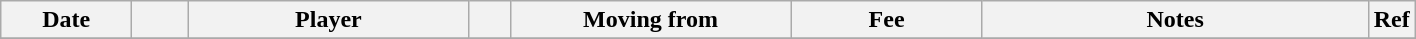<table class="wikitable sortable">
<tr>
<th style="width:80px;">Date</th>
<th style="width:30px;"></th>
<th style="width:180px;">Player</th>
<th style="width:20px;"></th>
<th style="width:180px;">Moving from</th>
<th style="width:120px;" class="unsortable">Fee</th>
<th style="width:250px;" class="unsortable">Notes</th>
<th style="width:20px;">Ref</th>
</tr>
<tr>
</tr>
</table>
